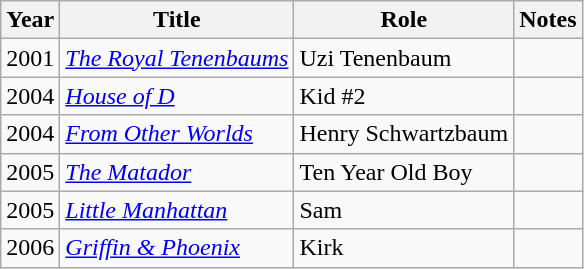<table class="wikitable sortable">
<tr>
<th>Year</th>
<th>Title</th>
<th>Role</th>
<th>Notes</th>
</tr>
<tr>
<td>2001</td>
<td><em><a href='#'>The Royal Tenenbaums</a></em></td>
<td>Uzi Tenenbaum</td>
<td></td>
</tr>
<tr>
<td>2004</td>
<td><em><a href='#'>House of D</a></em></td>
<td>Kid #2</td>
<td></td>
</tr>
<tr>
<td>2004</td>
<td><a href='#'><em>From Other Worlds</em></a></td>
<td>Henry Schwartzbaum</td>
<td></td>
</tr>
<tr>
<td>2005</td>
<td><em><a href='#'>The Matador</a></em></td>
<td>Ten Year Old Boy</td>
<td></td>
</tr>
<tr>
<td>2005</td>
<td><em><a href='#'>Little Manhattan</a></em></td>
<td>Sam</td>
<td></td>
</tr>
<tr>
<td>2006</td>
<td><a href='#'><em>Griffin & Phoenix</em></a></td>
<td>Kirk</td>
<td></td>
</tr>
</table>
